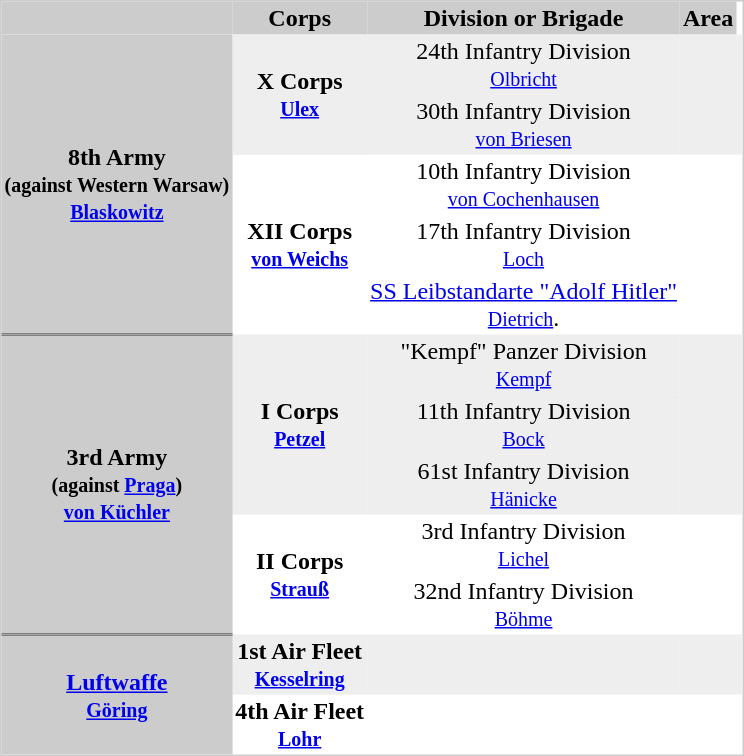<table border="0" cellspacing="0" cellpadding="2" style="text-align:center;border:1px solid #ccc;">
<tr>
<th ROWSPAN=1 style="background:#ccc;"></th>
<td style="background:#ccc;"><strong>Corps</strong></td>
<td style="background:#ccc;"><strong>Division or Brigade</strong></td>
<td style="background:#ccc;"><strong>Area</strong></td>
</tr>
<tr style="background:#eee;">
<th ROWSPAN=5 style="background:#ccc; border-bottom:1px solid gray;">8th Army <br><small>(against Western Warsaw)</small><br><small><a href='#'>Blaskowitz</a></small></th>
<th ROWSPAN=2 style="background:#eee;">X Corps <br><small><a href='#'>Ulex</a></small></th>
<td>24th Infantry Division <br><small><a href='#'>Olbricht</a></small></td>
<td></td>
<td></td>
</tr>
<tr style="background:#eee;">
<td>30th Infantry Division<br><small><a href='#'>von Briesen</a></small></td>
<td></td>
<td></td>
</tr>
<tr>
<th ROWSPAN=3>XII Corps <br><small><a href='#'>von Weichs</a></small></th>
<td>10th Infantry Division<br><small><a href='#'>von Cochenhausen</a></small></td>
<td></td>
<td></td>
</tr>
<tr>
<td>17th Infantry Division<br><small><a href='#'>Loch</a></small></td>
<td></td>
<td></td>
</tr>
<tr>
<td><a href='#'>SS Leibstandarte "Adolf Hitler"</a><br><small><a href='#'>Dietrich</a></small>.</td>
<td></td>
<td></td>
</tr>
<tr style="background:#eee;">
<th ROWSPAN=5 style="background:#ccc; border-top:1px solid gray; border-bottom:1px solid gray;">3rd Army <br><small>(against <a href='#'>Praga</a>)</small><br><small><a href='#'>von Küchler</a></small></th>
<th ROWSPAN=3>I Corps <br><small><a href='#'>Petzel</a></small></th>
<td>"Kempf" Panzer Division <br><small><a href='#'>Kempf</a></small></td>
<td></td>
<td></td>
</tr>
<tr style="background:#eee;">
<td>11th Infantry Division <br><small><a href='#'>Bock</a></small></td>
<td></td>
<td></td>
</tr>
<tr style="background:#eee;">
<td>61st Infantry Division <br><small><a href='#'>Hänicke</a></small></td>
<td></td>
<td></td>
</tr>
<tr>
<th ROWSPAN=2>II Corps <br><small><a href='#'>Strauß</a></small></th>
<td>3rd Infantry Division<br><small><a href='#'>Lichel</a></small></td>
<td></td>
<td></td>
</tr>
<tr>
<td>32nd Infantry Division <br><small><a href='#'>Böhme</a></small></td>
<td></td>
<td></td>
</tr>
<tr style="background:#eee;">
<th ROWSPAN=2 style="background:#ccc; border-top:1px solid gray;"><a href='#'>Luftwaffe</a><br><small><a href='#'>Göring</a></small></th>
<th ROWSPAN=1>1st Air Fleet <br><small><a href='#'>Kesselring</a></small></th>
<td></td>
<td></td>
<td></td>
</tr>
<tr>
<th ROWSPAN=1>4th Air Fleet<br><small><a href='#'>Lohr</a></small></th>
<td></td>
<td></td>
<td></td>
</tr>
</table>
